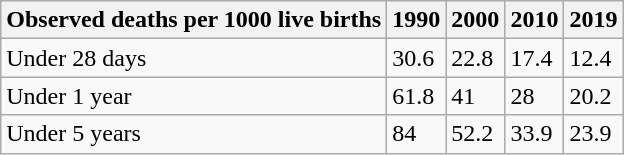<table class="wikitable">
<tr>
<th>Observed deaths per 1000 live births</th>
<th>1990</th>
<th>2000</th>
<th>2010</th>
<th>2019</th>
</tr>
<tr>
<td>Under 28 days</td>
<td>30.6</td>
<td>22.8</td>
<td>17.4</td>
<td>12.4</td>
</tr>
<tr>
<td>Under 1 year</td>
<td>61.8</td>
<td>41</td>
<td>28</td>
<td>20.2</td>
</tr>
<tr>
<td>Under 5 years</td>
<td>84</td>
<td>52.2</td>
<td>33.9</td>
<td>23.9</td>
</tr>
</table>
